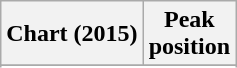<table class="wikitable sortable plainrowheaders" style="text-align:center">
<tr>
<th scope="col">Chart (2015)</th>
<th scope="col">Peak<br>position</th>
</tr>
<tr>
</tr>
<tr>
</tr>
<tr>
</tr>
<tr>
</tr>
<tr>
</tr>
</table>
